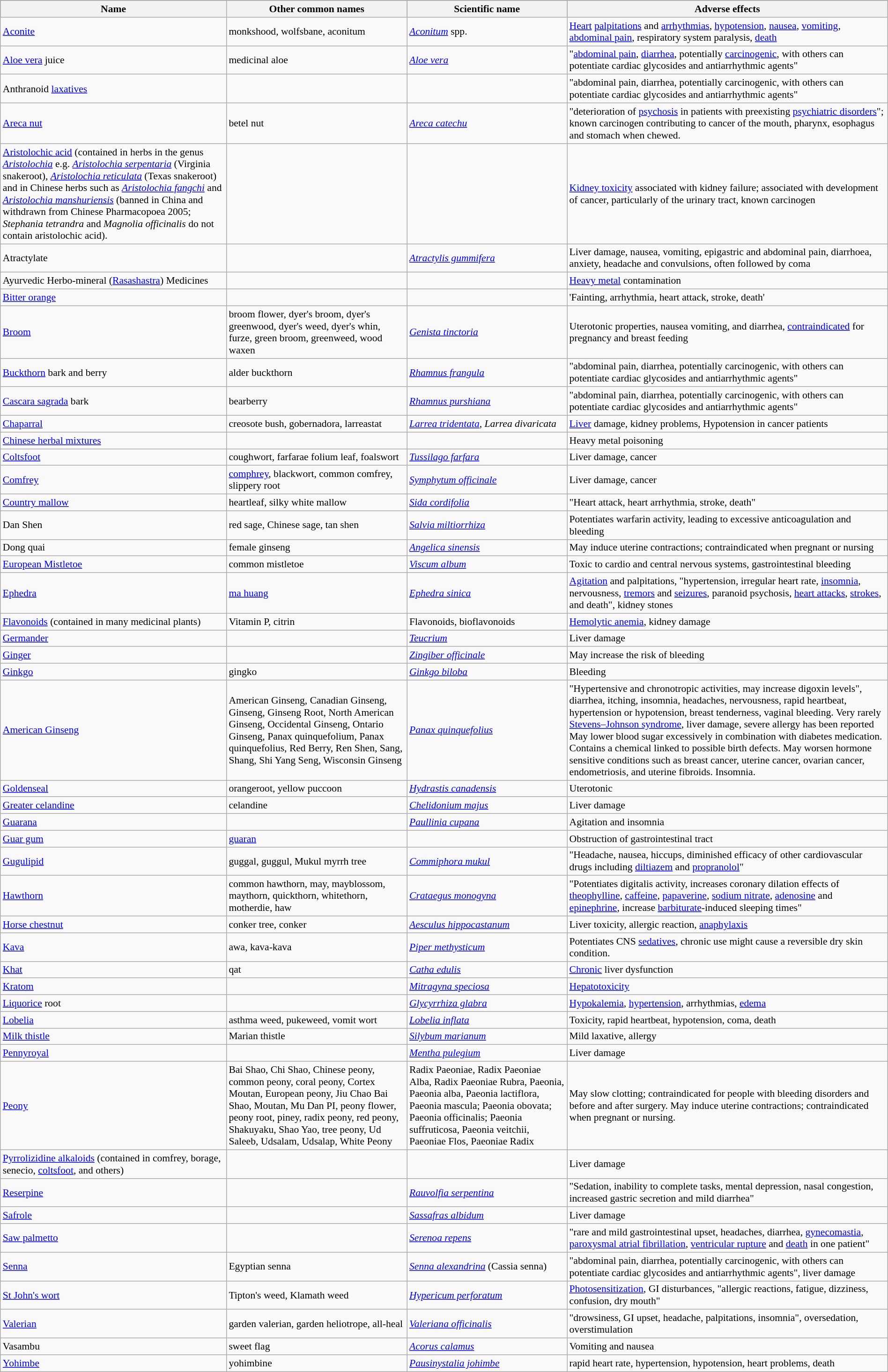<table class="wikitable sortable"  style="width:100%; font-size:90%;">
<tr style="background:#115a6c;">
<th>Name</th>
<th>Other common names</th>
<th>Scientific name</th>
<th>Adverse effects</th>
</tr>
<tr>
<td><a href='#'>Aconite</a></td>
<td>monkshood, wolfsbane, aconitum</td>
<td><em><a href='#'>Aconitum</a></em> spp.</td>
<td><a href='#'>Heart</a> <a href='#'>palpitations</a> and <a href='#'>arrhythmias</a>, <a href='#'>hypotension</a>, <a href='#'>nausea</a>, <a href='#'>vomiting</a>, <a href='#'>abdominal pain</a>, respiratory system paralysis, <a href='#'>death</a></td>
</tr>
<tr>
<td><a href='#'>Aloe vera</a> juice</td>
<td>medicinal aloe</td>
<td><em><a href='#'>Aloe vera</a></em></td>
<td>"<a href='#'>abdominal pain</a>, <a href='#'>diarrhea</a>, potentially <a href='#'>carcinogenic</a>, with others can potentiate cardiac glycosides and antiarrhythmic agents"</td>
</tr>
<tr>
<td>Anthranoid <a href='#'>laxatives</a></td>
<td></td>
<td></td>
<td>"abdominal pain, diarrhea, potentially carcinogenic, with others can potentiate cardiac glycosides and antiarrhythmic agents"</td>
</tr>
<tr>
<td><a href='#'>Areca nut</a></td>
<td>betel nut</td>
<td><em><a href='#'>Areca catechu</a></em></td>
<td>"deterioration of <a href='#'>psychosis</a> in patients with preexisting <a href='#'>psychiatric disorders</a>"; known carcinogen contributing to cancer of the mouth, pharynx, esophagus and stomach when chewed.</td>
</tr>
<tr>
<td><a href='#'>Aristolochic acid</a> (contained in herbs in the genus <em><a href='#'>Aristolochia</a></em> e.g. <em><a href='#'>Aristolochia serpentaria</a></em> (Virginia snakeroot), <em><a href='#'>Aristolochia reticulata</a></em> (Texas snakeroot) and in Chinese herbs such as <em><a href='#'>Aristolochia fangchi</a></em> and <em><a href='#'>Aristolochia manshuriensis</a></em> (banned in China and withdrawn from Chinese Pharmacopoea 2005; <em>Stephania tetrandra</em> and <em>Magnolia officinalis</em> do not contain aristolochic acid).</td>
<td></td>
<td></td>
<td><a href='#'>Kidney toxicity</a> associated with kidney failure; associated with development of cancer, particularly of the urinary tract, known carcinogen</td>
</tr>
<tr>
<td>Atractylate</td>
<td></td>
<td><em><a href='#'>Atractylis gummifera</a></em></td>
<td>Liver damage, nausea, vomiting, epigastric and abdominal pain, diarrhoea, anxiety, headache and convulsions, often followed by coma</td>
</tr>
<tr>
<td>Ayurvedic Herbo-mineral (<a href='#'>Rasashastra</a>) Medicines</td>
<td></td>
<td></td>
<td><a href='#'>Heavy metal</a> contamination</td>
</tr>
<tr>
<td><a href='#'>Bitter orange</a></td>
<td></td>
<td></td>
<td>'Fainting, arrhythmia, heart attack, stroke, death'</td>
</tr>
<tr>
<td><a href='#'>Broom</a></td>
<td>broom flower, dyer's broom, dyer's greenwood, dyer's weed, dyer's whin, furze, green broom, greenweed, wood waxen</td>
<td><em><a href='#'>Genista tinctoria</a></em></td>
<td>Uterotonic properties, nausea vomiting, and diarrhea, <a href='#'>contraindicated</a> for pregnancy and breast feeding</td>
</tr>
<tr>
<td><a href='#'>Buckthorn</a> bark and berry</td>
<td>alder buckthorn</td>
<td><em><a href='#'>Rhamnus frangula</a></em></td>
<td>"abdominal pain, diarrhea, potentially carcinogenic, with others can potentiate cardiac glycosides and antiarrhythmic agents"</td>
</tr>
<tr>
<td><a href='#'>Cascara sagrada</a> bark</td>
<td>bearberry</td>
<td><em><a href='#'>Rhamnus purshiana</a></em></td>
<td>"abdominal pain, diarrhea, potentially carcinogenic, with others can potentiate cardiac glycosides and antiarrhythmic agents"</td>
</tr>
<tr>
<td><a href='#'>Chaparral</a></td>
<td>creosote bush, gobernadora, larreastat</td>
<td><em><a href='#'>Larrea tridentata</a></em>, <em>Larrea divaricata</em></td>
<td><a href='#'>Liver</a> damage, kidney problems, Hypotension in cancer patients</td>
</tr>
<tr>
<td><a href='#'>Chinese herbal mixtures</a></td>
<td></td>
<td></td>
<td>Heavy metal poisoning</td>
</tr>
<tr>
<td><a href='#'>Coltsfoot</a></td>
<td>coughwort, farfarae folium leaf, foalswort</td>
<td><em><a href='#'>Tussilago farfara</a></em></td>
<td>Liver damage, cancer</td>
</tr>
<tr>
<td><a href='#'>Comfrey</a></td>
<td><a href='#'>comphrey</a>, blackwort, common comfrey, slippery root</td>
<td><em><a href='#'>Symphytum officinale</a></em></td>
<td>Liver damage, cancer</td>
</tr>
<tr>
<td><a href='#'>Country mallow</a></td>
<td>heartleaf, silky white mallow</td>
<td><em><a href='#'>Sida cordifolia</a></em></td>
<td>"Heart attack, heart arrhythmia, stroke, death"</td>
</tr>
<tr>
<td>Dan Shen</td>
<td>red sage, Chinese sage, tan shen</td>
<td><em><a href='#'>Salvia miltiorrhiza</a></em></td>
<td>Potentiates warfarin activity, leading to excessive anticoagulation and bleeding</td>
</tr>
<tr>
<td>Dong quai</td>
<td>female ginseng</td>
<td><em><a href='#'>Angelica sinensis</a></em></td>
<td>May induce uterine contractions; contraindicated when pregnant or nursing</td>
</tr>
<tr>
<td><a href='#'>European Mistletoe</a></td>
<td>common mistletoe</td>
<td><em><a href='#'>Viscum album</a></em></td>
<td>Toxic to cardio and central nervous systems, gastrointestinal bleeding</td>
</tr>
<tr>
<td><a href='#'>Ephedra</a></td>
<td><a href='#'>ma huang</a></td>
<td><em><a href='#'>Ephedra sinica</a></em></td>
<td><a href='#'>Agitation</a> and palpitations, "hypertension, irregular heart rate, <a href='#'>insomnia</a>, nervousness, <a href='#'>tremors</a> and <a href='#'>seizures</a>, paranoid psychosis, <a href='#'>heart attacks</a>, <a href='#'>strokes</a>, and death", kidney stones</td>
</tr>
<tr>
<td><a href='#'>Flavonoids</a> (contained in many medicinal plants)</td>
<td>Vitamin P, citrin</td>
<td>Flavonoids, bioflavonoids</td>
<td><a href='#'>Hemolytic anemia</a>, kidney damage</td>
</tr>
<tr>
<td><a href='#'>Germander</a></td>
<td></td>
<td><em><a href='#'>Teucrium</a></em></td>
<td>Liver damage</td>
</tr>
<tr>
<td><a href='#'>Ginger</a></td>
<td></td>
<td><em><a href='#'>Zingiber officinale</a></em></td>
<td>May increase the risk of bleeding</td>
</tr>
<tr>
<td><a href='#'>Ginkgo</a></td>
<td>gingko</td>
<td><em><a href='#'>Ginkgo biloba</a></em></td>
<td>Bleeding</td>
</tr>
<tr>
<td><a href='#'>American Ginseng</a></td>
<td>American Ginseng, Canadian Ginseng, Ginseng, Ginseng Root, North American Ginseng, Occidental Ginseng, Ontario Ginseng, Panax quinquefolium, Panax quinquefolius, Red Berry, Ren Shen, Sang, Shang, Shi Yang Seng, Wisconsin Ginseng</td>
<td><em><a href='#'>Panax quinquefolius</a></em></td>
<td>"Hypertensive and chronotropic activities, may increase digoxin levels", diarrhea, itching, insomnia, headaches, nervousness, rapid heartbeat, hypertension or hypotension, breast tenderness, vaginal bleeding.  Very rarely <a href='#'>Stevens–Johnson syndrome</a>, liver damage, severe allergy has been reported May lower blood sugar excessively in combination with diabetes medication. Contains a chemical linked to possible birth defects. May worsen hormone sensitive conditions such as breast cancer, uterine cancer, ovarian cancer, endometriosis, and uterine fibroids. Insomnia.</td>
</tr>
<tr>
<td><a href='#'>Goldenseal</a></td>
<td>orangeroot, yellow puccoon</td>
<td><em><a href='#'>Hydrastis canadensis</a></em></td>
<td>Uterotonic</td>
</tr>
<tr>
<td><a href='#'>Greater celandine</a></td>
<td>celandine</td>
<td><em><a href='#'>Chelidonium majus</a></em></td>
<td>Liver damage</td>
</tr>
<tr>
<td><a href='#'>Guarana</a></td>
<td></td>
<td><em><a href='#'>Paullinia cupana</a></em></td>
<td>Agitation and insomnia</td>
</tr>
<tr>
<td><a href='#'>Guar gum</a></td>
<td><a href='#'>guaran</a></td>
<td></td>
<td>Obstruction of gastrointestinal tract</td>
</tr>
<tr>
<td><a href='#'>Gugulipid</a></td>
<td>guggal, guggul, Mukul myrrh tree</td>
<td><em><a href='#'>Commiphora mukul</a></em></td>
<td>"Headache, nausea, hiccups, diminished efficacy of other cardiovascular drugs including <a href='#'>diltiazem</a> and <a href='#'>propranolol</a>"</td>
</tr>
<tr>
<td><a href='#'>Hawthorn</a></td>
<td>common hawthorn, may, mayblossom, maythorn, quickthorn, whitethorn, motherdie, haw</td>
<td><em><a href='#'>Crataegus monogyna</a></em></td>
<td>"Potentiates digitalis activity, increases coronary dilation effects of <a href='#'>theophylline</a>, <a href='#'>caffeine</a>, <a href='#'>papaverine</a>, <a href='#'>sodium nitrate</a>, <a href='#'>adenosine</a> and <a href='#'>epinephrine</a>, increase <a href='#'>barbiturate</a>-induced sleeping times"</td>
</tr>
<tr>
<td><a href='#'>Horse chestnut</a></td>
<td>conker tree, conker</td>
<td><em><a href='#'>Aesculus hippocastanum</a></em></td>
<td>Liver toxicity, allergic reaction, <a href='#'>anaphylaxis</a></td>
</tr>
<tr>
<td><a href='#'>Kava</a></td>
<td>awa, kava-kava</td>
<td><em><a href='#'>Piper methysticum</a></em></td>
<td>Potentiates CNS <a href='#'>sedatives</a>, chronic use might cause a reversible dry skin condition.</td>
</tr>
<tr>
<td><a href='#'>Khat</a></td>
<td>qat</td>
<td><em><a href='#'>Catha edulis</a></em></td>
<td><a href='#'>Chronic</a> liver dysfunction</td>
</tr>
<tr>
<td><a href='#'>Kratom</a></td>
<td></td>
<td><em><a href='#'>Mitragyna speciosa</a></em></td>
<td><a href='#'>Hepatotoxicity</a></td>
</tr>
<tr>
<td><a href='#'>Liquorice</a> root</td>
<td></td>
<td><em><a href='#'>Glycyrrhiza glabra</a></em></td>
<td><a href='#'>Hypokalemia</a>, <a href='#'>hypertension</a>, arrhythmias, <a href='#'>edema</a></td>
</tr>
<tr>
<td><a href='#'>Lobelia</a></td>
<td>asthma weed, pukeweed, vomit wort</td>
<td><em><a href='#'>Lobelia inflata</a></em></td>
<td>Toxicity, rapid heartbeat, hypotension, coma, death</td>
</tr>
<tr>
<td><a href='#'>Milk thistle</a></td>
<td>Marian thistle</td>
<td><em><a href='#'>Silybum marianum</a></em></td>
<td>Mild laxative, allergy</td>
</tr>
<tr>
<td><a href='#'>Pennyroyal</a></td>
<td></td>
<td><em><a href='#'>Mentha pulegium</a></em></td>
<td>Liver damage</td>
</tr>
<tr>
<td><a href='#'>Peony</a></td>
<td>Bai Shao, Chi Shao, Chinese peony, common peony, coral peony, Cortex Moutan, European peony, Jiu Chao Bai Shao, Moutan, Mu Dan PI, peony flower, peony root, piney, radix peony, red peony, Shakuyaku, Shao Yao, tree peony, Ud Saleeb, Udsalam, Udsalap, White Peony</td>
<td>Radix Paeoniae, Radix Paeoniae Alba, Radix Paeoniae Rubra, Paeonia, Paeonia alba, Paeonia lactiflora, Paeonia mascula; Paeonia obovata; Paeonia officinalis; Paeonia suffruticosa, Paeonia veitchii, Paeoniae Flos, Paeoniae Radix</td>
<td>May slow clotting; contraindicated for people with bleeding disorders and before and after surgery.  May induce uterine contractions; contraindicated when pregnant or nursing.</td>
</tr>
<tr>
<td><a href='#'>Pyrrolizidine alkaloids</a> (contained in comfrey, borage, senecio, <a href='#'>coltsfoot</a>, and others)</td>
<td></td>
<td></td>
<td>Liver damage</td>
</tr>
<tr>
<td><a href='#'>Reserpine</a></td>
<td></td>
<td><em><a href='#'>Rauvolfia serpentina</a></em></td>
<td>"Sedation, inability to complete tasks, mental depression, nasal congestion, increased gastric secretion and mild diarrhea"</td>
</tr>
<tr>
<td><a href='#'>Safrole</a></td>
<td></td>
<td><em><a href='#'>Sassafras albidum</a></em></td>
<td>Liver damage</td>
</tr>
<tr>
<td><a href='#'>Saw palmetto</a></td>
<td></td>
<td><em><a href='#'>Serenoa repens</a></em></td>
<td>"rare and mild gastrointestinal upset, headaches, diarrhea, <a href='#'>gynecomastia</a>, <a href='#'>paroxysmal atrial fibrillation</a>, <a href='#'>ventricular rupture</a> and <a href='#'>death</a> in one patient"</td>
</tr>
<tr>
<td><a href='#'>Senna</a></td>
<td>Egyptian senna</td>
<td><em><a href='#'>Senna alexandrina</a></em> (Cassia senna)</td>
<td>"abdominal pain, diarrhea, potentially carcinogenic, with others can potentiate cardiac glycosides and antiarrhythmic agents", liver damage</td>
</tr>
<tr>
<td><a href='#'>St John's wort</a></td>
<td>Tipton's weed, Klamath weed</td>
<td><em><a href='#'>Hypericum perforatum</a></em></td>
<td><a href='#'>Photosensitization</a>, GI disturbances, "allergic reactions, fatigue, dizziness, confusion, dry mouth"</td>
</tr>
<tr>
<td><a href='#'>Valerian</a></td>
<td>garden valerian, garden heliotrope, all-heal</td>
<td><em><a href='#'>Valeriana officinalis</a></em></td>
<td>"drowsiness, GI upset, headache, palpitations, insomnia", oversedation, overstimulation</td>
</tr>
<tr>
<td>Vasambu</td>
<td>sweet flag</td>
<td><em><a href='#'>Acorus calamus</a></em></td>
<td>Vomiting and nausea</td>
</tr>
<tr>
<td><a href='#'>Yohimbe</a></td>
<td>yohimbine</td>
<td><em><a href='#'>Pausinystalia johimbe</a></em></td>
<td>rapid heart rate, hypertension, hypotension, heart problems, death</td>
</tr>
</table>
